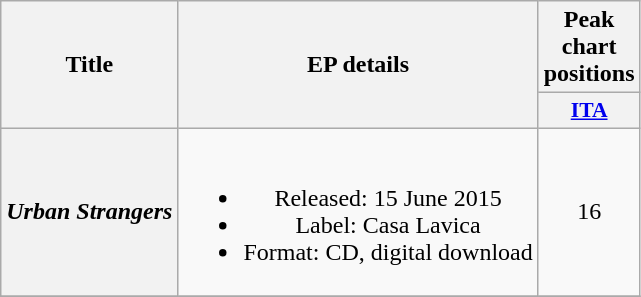<table class="wikitable plainrowheaders" style="text-align:center;">
<tr>
<th scope="col" rowspan="2">Title</th>
<th scope="col" rowspan="2">EP details</th>
<th scope="col" colspan="1">Peak chart positions</th>
</tr>
<tr>
<th scope="col" style="width:3em;font-size:90%;"><a href='#'>ITA</a><br></th>
</tr>
<tr>
<th scope="row"><em>Urban Strangers</em></th>
<td><br><ul><li>Released: 15 June 2015</li><li>Label: Casa Lavica</li><li>Format: CD, digital download</li></ul></td>
<td>16</td>
</tr>
<tr>
</tr>
</table>
